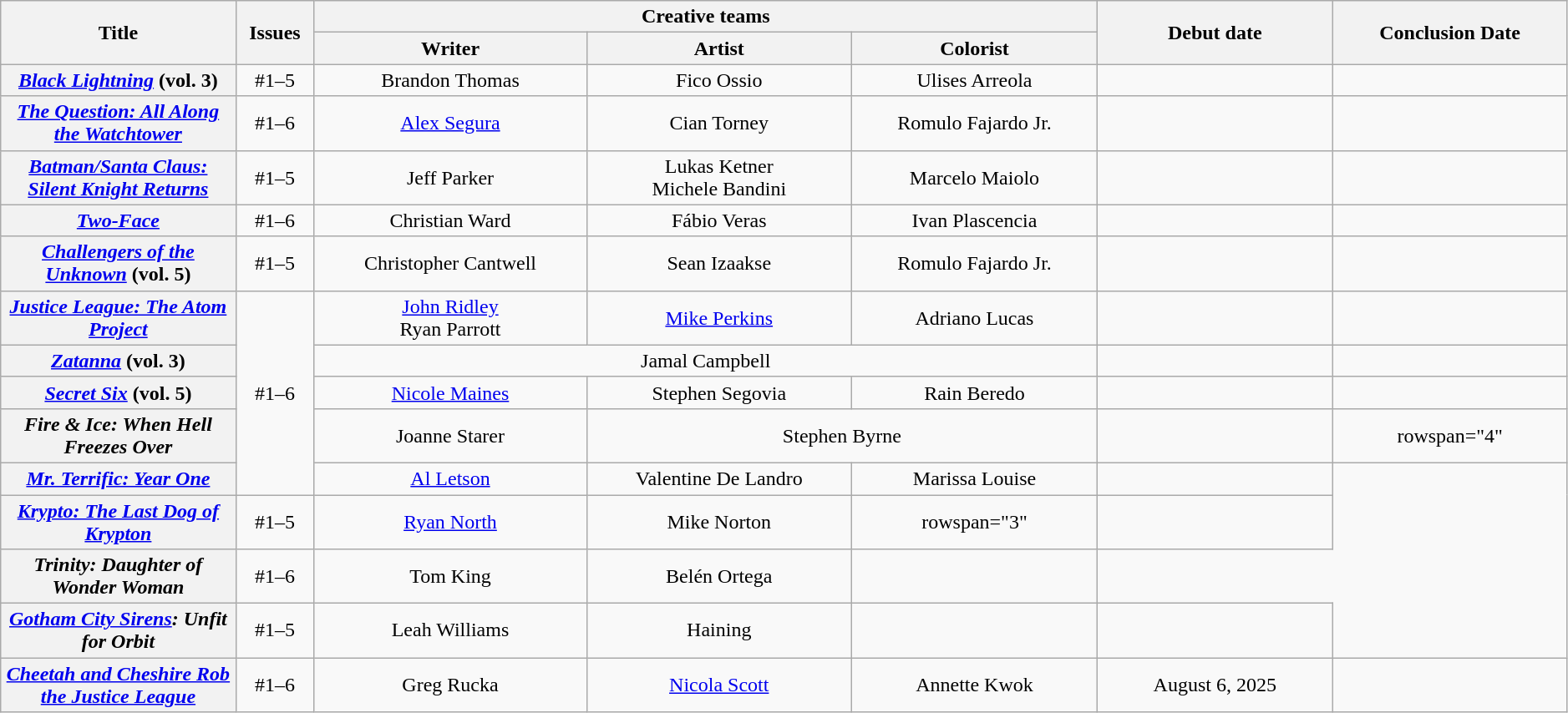<table class="wikitable sortable" style="text-align:center; font-weight:normal;"  width=99%>
<tr>
<th scope="col" rowspan="2" align="center" width="15%">Title</th>
<th scope="col" rowspan="2" align="center" width="5%">Issues</th>
<th scope="col" colspan="3" align="center" width="50%">Creative teams </th>
<th scope="col" rowspan="2" align="center" width="15%">Debut date</th>
<th scope="col" rowspan="2" align="center" width="15%">Conclusion Date</th>
</tr>
<tr>
<th scope="col">Writer</th>
<th scope="col">Artist</th>
<th scope="col">Colorist</th>
</tr>
<tr>
<th scope="row"><em><a href='#'>Black Lightning</a></em> (vol. 3)</th>
<td>#1–5</td>
<td>Brandon Thomas</td>
<td>Fico Ossio</td>
<td>Ulises Arreola</td>
<td></td>
<td></td>
</tr>
<tr>
<th scope="row"><em><a href='#'>The Question: All Along the Watchtower</a></em></th>
<td>#1–6</td>
<td><a href='#'>Alex Segura</a></td>
<td>Cian Torney</td>
<td>Romulo Fajardo Jr.</td>
<td></td>
<td></td>
</tr>
<tr>
<th scope "row"><em><a href='#'>Batman/Santa Claus: Silent Knight Returns</a></em></th>
<td>#1–5</td>
<td>Jeff Parker</td>
<td>Lukas Ketner<br>Michele Bandini</td>
<td>Marcelo Maiolo</td>
<td></td>
<td></td>
</tr>
<tr>
<th scope="row"><em><a href='#'>Two-Face</a></em></th>
<td>#1–6</td>
<td>Christian Ward</td>
<td>Fábio Veras</td>
<td>Ivan Plascencia</td>
<td></td>
<td></td>
</tr>
<tr>
<th scope="row"><em><a href='#'>Challengers of the Unknown</a></em> (vol. 5)</th>
<td>#1–5</td>
<td>Christopher Cantwell</td>
<td>Sean Izaakse</td>
<td>Romulo Fajardo Jr.</td>
<td></td>
<td></td>
</tr>
<tr>
<th scope="row"><em><a href='#'>Justice League: The Atom Project</a></em></th>
<td rowspan="5">#1–6</td>
<td><a href='#'>John Ridley</a><br>Ryan Parrott</td>
<td><a href='#'>Mike Perkins</a></td>
<td>Adriano Lucas</td>
<td></td>
<td></td>
</tr>
<tr>
<th scope="row"><em><a href='#'>Zatanna</a></em> (vol. 3)</th>
<td colspan="3">Jamal Campbell</td>
<td></td>
<td></td>
</tr>
<tr>
<th scope="row"><em><a href='#'>Secret Six</a></em> (vol. 5)</th>
<td><a href='#'>Nicole Maines</a></td>
<td>Stephen Segovia</td>
<td>Rain Beredo</td>
<td></td>
<td></td>
</tr>
<tr>
<th scope="row"><em>Fire & Ice: When Hell Freezes Over</em></th>
<td>Joanne Starer</td>
<td colspan="2">Stephen Byrne</td>
<td></td>
<td>rowspan="4" </td>
</tr>
<tr>
<th scope="row"><em><a href='#'>Mr. Terrific: Year One</a></em></th>
<td><a href='#'>Al Letson</a></td>
<td>Valentine De Landro</td>
<td>Marissa Louise</td>
<td></td>
</tr>
<tr>
<th scope="row"><em><a href='#'>Krypto: The Last Dog of Krypton</a></em></th>
<td>#1–5</td>
<td><a href='#'>Ryan North</a></td>
<td>Mike Norton</td>
<td>rowspan="3" </td>
<td></td>
</tr>
<tr>
<th scope="row"><em>Trinity: Daughter of Wonder Woman</em></th>
<td>#1–6</td>
<td>Tom King</td>
<td>Belén Ortega</td>
<td></td>
</tr>
<tr>
<th scope="row"><em><a href='#'>Gotham City Sirens</a>: Unfit for Orbit</em></th>
<td>#1–5</td>
<td>Leah Williams</td>
<td>Haining</td>
<td></td>
<td></td>
</tr>
<tr>
<th scope="row"><em><a href='#'>Cheetah and Cheshire Rob the Justice League</a></em></th>
<td>#1–6</td>
<td>Greg Rucka</td>
<td><a href='#'>Nicola Scott</a></td>
<td>Annette Kwok</td>
<td>August 6, 2025</td>
<td></td>
</tr>
</table>
